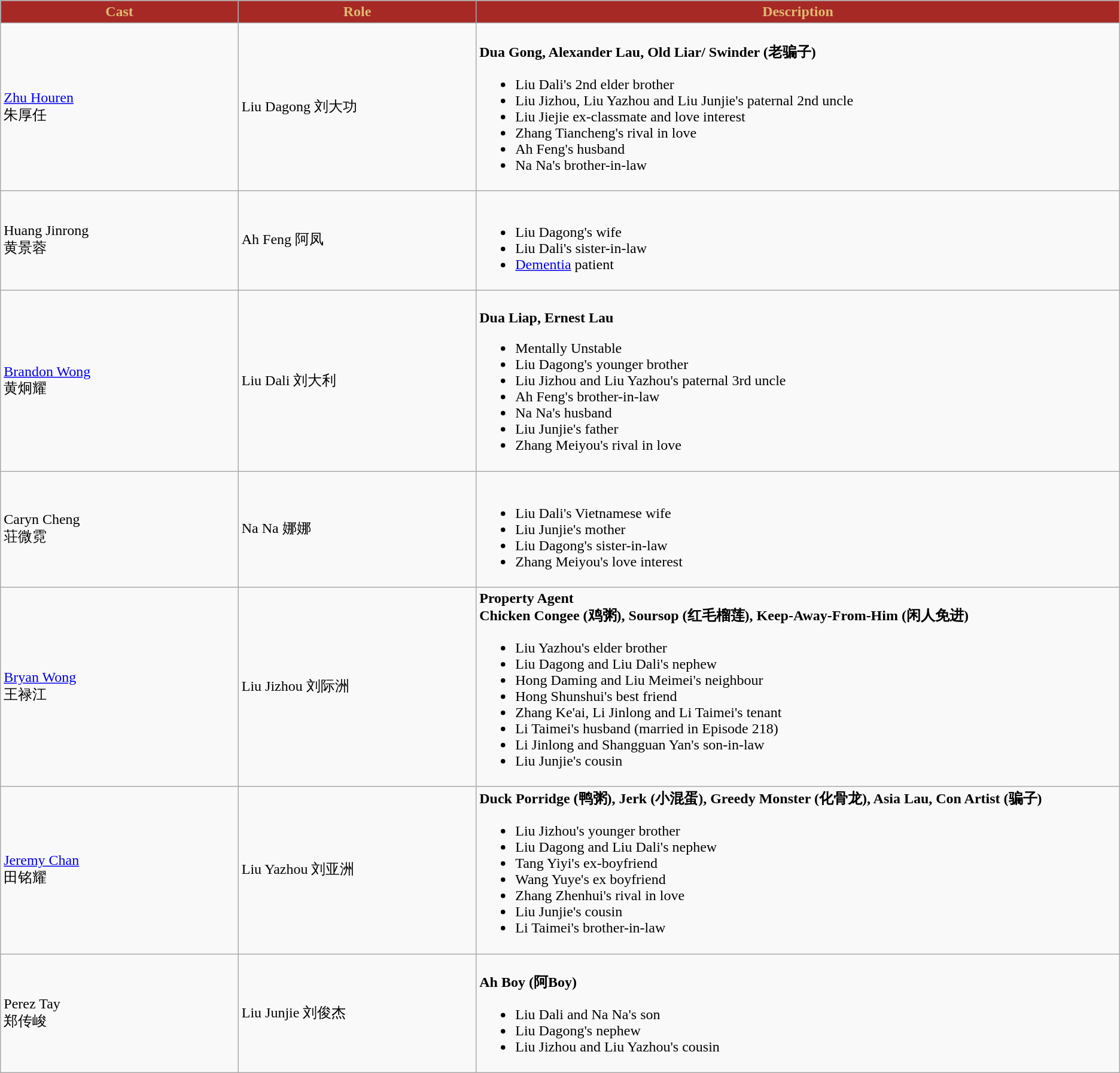<table class="wikitable">
<tr>
<th style="background:#A62925; color:#e1b971;width:17%">Cast</th>
<th style="background:#A62925; color:#e1b971;width:17%">Role</th>
<th style="background:#A62925; color:#e1b971;width:46%">Description</th>
</tr>
<tr>
<td><a href='#'>Zhu Houren</a><br>朱厚任</td>
<td>Liu Dagong 刘大功</td>
<td><br><strong> Dua Gong, Alexander Lau, Old Liar/ Swinder (老骗子)</strong><ul><li>Liu Dali's 2nd elder brother</li><li>Liu Jizhou, Liu Yazhou and Liu Junjie's paternal 2nd uncle</li><li>Liu Jiejie ex-classmate and love interest</li><li>Zhang Tiancheng's rival in love</li><li>Ah Feng's husband</li><li>Na Na's brother-in-law</li></ul></td>
</tr>
<tr>
<td>Huang Jinrong<br>黄景蓉</td>
<td>Ah Feng 阿凤</td>
<td><br><ul><li>Liu Dagong's wife</li><li>Liu Dali's sister-in-law</li><li><a href='#'>Dementia</a> patient</li></ul></td>
</tr>
<tr>
<td><a href='#'>Brandon Wong</a><br>黄炯耀</td>
<td>Liu Dali 刘大利</td>
<td><br><strong> Dua Liap, Ernest Lau </strong><ul><li>Mentally Unstable</li><li>Liu Dagong's younger brother</li><li>Liu Jizhou and Liu Yazhou's paternal 3rd uncle</li><li>Ah Feng's brother-in-law</li><li>Na Na's husband</li><li>Liu Junjie's father</li><li>Zhang Meiyou's rival in love</li></ul></td>
</tr>
<tr>
<td>Caryn Cheng<br>荘微霓</td>
<td>Na Na 娜娜</td>
<td><br><ul><li>Liu Dali's Vietnamese wife</li><li>Liu Junjie's mother</li><li>Liu Dagong's sister-in-law</li><li>Zhang Meiyou's love interest</li></ul></td>
</tr>
<tr>
<td><a href='#'>Bryan Wong</a><br>王禄江</td>
<td>Liu Jizhou 刘际洲</td>
<td><strong>Property Agent</strong> <br> <strong>Chicken Congee (鸡粥), Soursop (红毛榴莲), Keep-Away-From-Him (闲人免进)</strong><br><ul><li>Liu Yazhou's elder brother</li><li>Liu Dagong and Liu Dali's nephew</li><li>Hong Daming and Liu Meimei's neighbour</li><li>Hong Shunshui's best friend</li><li>Zhang Ke'ai, Li Jinlong and Li Taimei's tenant</li><li>Li Taimei's husband (married in Episode 218)</li><li>Li Jinlong and Shangguan Yan's son-in-law</li><li>Liu Junjie's cousin</li></ul></td>
</tr>
<tr>
<td><a href='#'>Jeremy Chan</a><br>田铭耀</td>
<td>Liu Yazhou 刘亚洲</td>
<td><strong> Duck Porridge (鸭粥), Jerk (小混蛋), Greedy Monster (化骨龙), Asia Lau, Con Artist (骗子)</strong><br><ul><li>Liu Jizhou's younger brother</li><li>Liu Dagong and Liu Dali's nephew</li><li>Tang Yiyi's ex-boyfriend</li><li>Wang Yuye's ex boyfriend</li><li>Zhang Zhenhui's rival in love</li><li>Liu Junjie's cousin</li><li>Li Taimei's brother-in-law</li></ul></td>
</tr>
<tr>
<td>Perez Tay<br>郑传峻</td>
<td>Liu Junjie 刘俊杰</td>
<td><br><strong> Ah Boy (阿Boy)</strong><ul><li>Liu Dali and Na Na's son</li><li>Liu Dagong's nephew</li><li>Liu Jizhou and Liu Yazhou's cousin</li></ul></td>
</tr>
</table>
